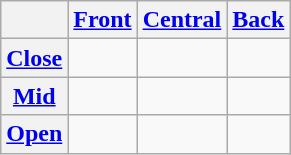<table class="wikitable" style="text-align: center;">
<tr>
<th></th>
<th><a href='#'>Front</a></th>
<th><a href='#'>Central</a></th>
<th><a href='#'>Back</a></th>
</tr>
<tr>
<th><a href='#'>Close</a></th>
<td></td>
<td></td>
<td></td>
</tr>
<tr>
<th><a href='#'>Mid</a></th>
<td></td>
<td></td>
<td></td>
</tr>
<tr>
<th><a href='#'>Open</a></th>
<td></td>
<td></td>
<td></td>
</tr>
</table>
